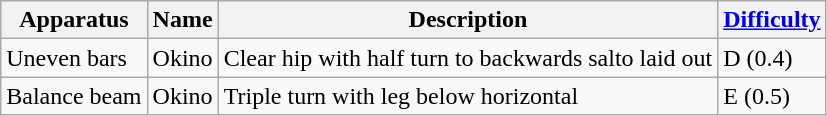<table class="wikitable">
<tr>
<th>Apparatus</th>
<th>Name</th>
<th>Description</th>
<th><a href='#'>Difficulty</a></th>
</tr>
<tr>
<td>Uneven bars</td>
<td>Okino</td>
<td>Clear hip with half turn to backwards salto laid out</td>
<td>D (0.4)</td>
</tr>
<tr>
<td>Balance beam</td>
<td>Okino</td>
<td>Triple turn with leg below horizontal</td>
<td>E (0.5)</td>
</tr>
</table>
